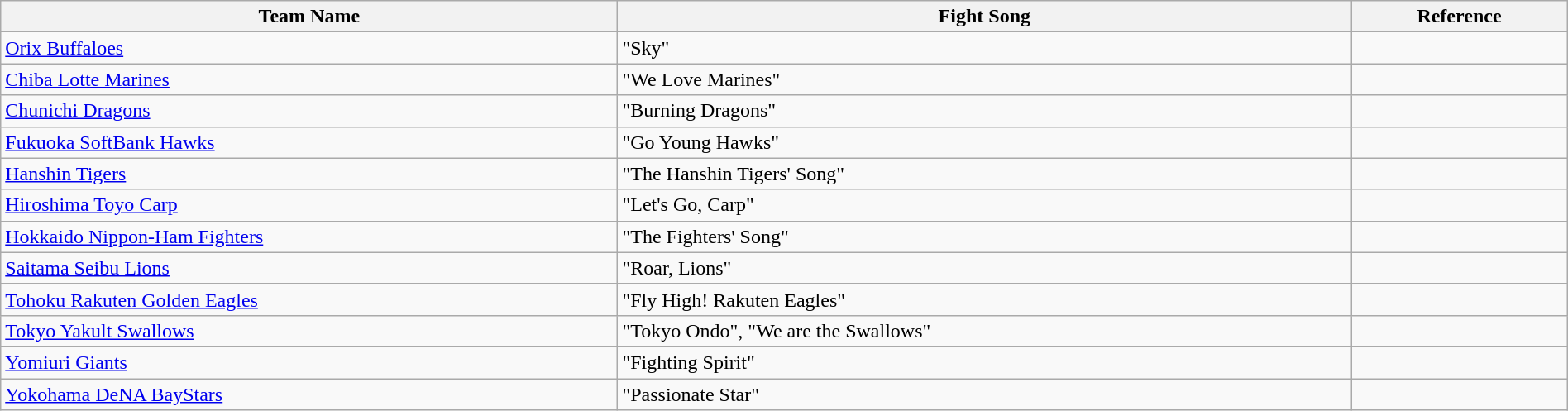<table class="sortable wikitable" style="width:100%;">
<tr>
<th>Team Name</th>
<th>Fight Song</th>
<th>Reference</th>
</tr>
<tr>
<td><a href='#'>Orix Buffaloes</a></td>
<td>"Sky"</td>
<td></td>
</tr>
<tr>
<td><a href='#'>Chiba Lotte Marines</a></td>
<td>"We Love Marines"</td>
<td></td>
</tr>
<tr>
<td><a href='#'>Chunichi Dragons</a></td>
<td>"Burning Dragons"</td>
<td></td>
</tr>
<tr>
<td><a href='#'>Fukuoka SoftBank Hawks</a></td>
<td>"Go Young Hawks"</td>
<td></td>
</tr>
<tr>
<td><a href='#'>Hanshin Tigers</a></td>
<td>"The Hanshin Tigers' Song"</td>
<td></td>
</tr>
<tr>
<td><a href='#'>Hiroshima Toyo Carp</a></td>
<td>"Let's Go, Carp"</td>
<td></td>
</tr>
<tr>
<td><a href='#'>Hokkaido Nippon-Ham Fighters</a></td>
<td>"The Fighters' Song"</td>
<td></td>
</tr>
<tr>
<td><a href='#'>Saitama Seibu Lions</a></td>
<td>"Roar, Lions"</td>
<td></td>
</tr>
<tr>
<td><a href='#'>Tohoku Rakuten Golden Eagles</a></td>
<td>"Fly High! Rakuten Eagles"</td>
<td></td>
</tr>
<tr>
<td><a href='#'>Tokyo Yakult Swallows</a></td>
<td>"Tokyo Ondo", "We are the Swallows"</td>
<td></td>
</tr>
<tr>
<td><a href='#'>Yomiuri Giants</a></td>
<td>"Fighting Spirit"</td>
<td></td>
</tr>
<tr>
<td><a href='#'>Yokohama DeNA BayStars</a></td>
<td>"Passionate Star"</td>
<td></td>
</tr>
</table>
